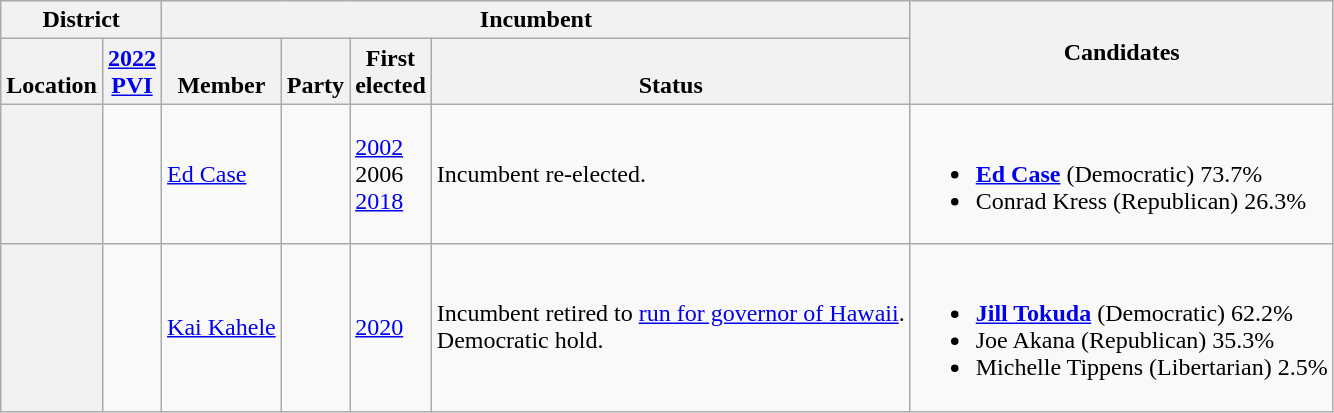<table class="wikitable sortable">
<tr>
<th colspan=2>District</th>
<th colspan=4>Incumbent</th>
<th rowspan=2 class="unsortable">Candidates</th>
</tr>
<tr valign=bottom>
<th>Location</th>
<th><a href='#'>2022<br>PVI</a></th>
<th>Member</th>
<th>Party</th>
<th>First<br>elected</th>
<th>Status</th>
</tr>
<tr>
<th></th>
<td></td>
<td><a href='#'>Ed Case</a></td>
<td></td>
<td><a href='#'>2002 </a><br>2006 <br><a href='#'>2018</a></td>
<td>Incumbent re-elected.</td>
<td nowrap><br><ul><li> <strong><a href='#'>Ed Case</a></strong> (Democratic) 73.7%</li><li>Conrad Kress (Republican) 26.3%</li></ul></td>
</tr>
<tr>
<th></th>
<td></td>
<td><a href='#'>Kai Kahele</a></td>
<td></td>
<td><a href='#'>2020</a></td>
<td>Incumbent retired to <a href='#'>run for governor of Hawaii</a>.<br>Democratic hold.</td>
<td nowrap><br><ul><li> <strong><a href='#'>Jill Tokuda</a></strong> (Democratic) 62.2%</li><li>Joe Akana (Republican) 35.3%</li><li>Michelle Tippens (Libertarian) 2.5%</li></ul></td>
</tr>
</table>
